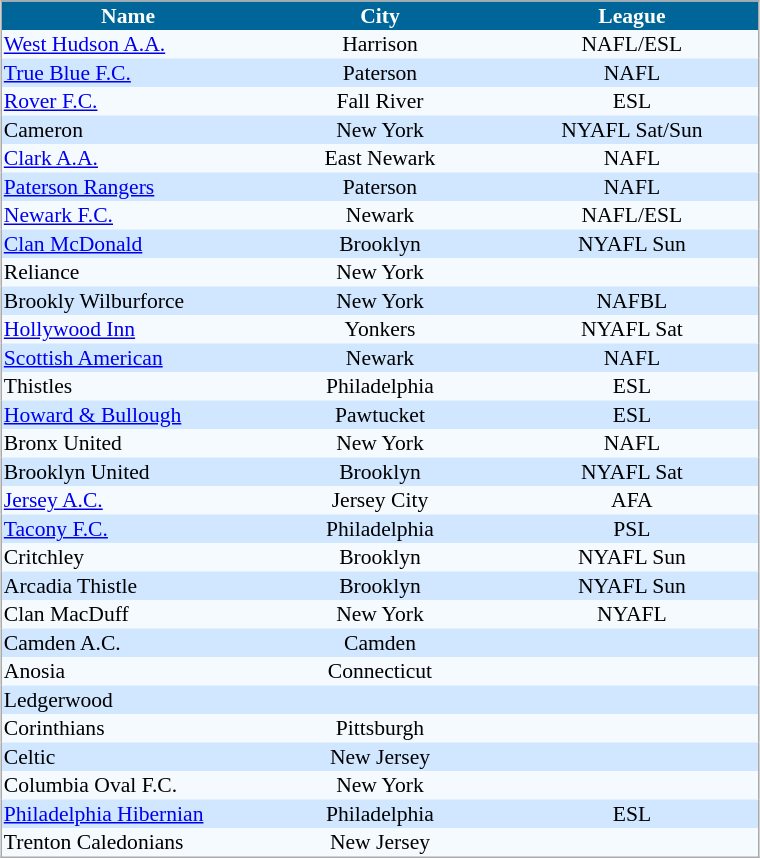<table align=center cellpadding="1" cellspacing="0" style="background: #f9f9f9; border: 1px #aaa solid; border-collapse: collapse; font-size: 90%;" width=40%>
<tr align=center bgcolor=#006699 style="color:white;">
<th width=20% colspan=1>Name</th>
<th width=20% colspan=1>City</th>
<th width=20% colspan=1>League</th>
</tr>
<tr align=center bgcolor=#F5FAFF>
<td align=left><a href='#'>West Hudson A.A.</a></td>
<td>Harrison</td>
<td>NAFL/ESL</td>
</tr>
<tr align=center bgcolor=#D0E7FF>
<td align=left><a href='#'>True Blue F.C.</a></td>
<td>Paterson</td>
<td>NAFL</td>
</tr>
<tr align=center bgcolor=#F5FAFF>
<td align=left><a href='#'>Rover F.C.</a></td>
<td>Fall River</td>
<td>ESL</td>
</tr>
<tr align=center bgcolor=#D0E7FF>
<td align=left>Cameron</td>
<td>New York</td>
<td>NYAFL Sat/Sun</td>
</tr>
<tr align=center bgcolor=#F5FAFF>
<td align=left><a href='#'>Clark A.A.</a></td>
<td>East Newark</td>
<td>NAFL</td>
</tr>
<tr align=center bgcolor=#D0E7FF>
<td align=left><a href='#'>Paterson Rangers</a></td>
<td>Paterson</td>
<td>NAFL</td>
</tr>
<tr align=center bgcolor=#F5FAFF>
<td align=left><a href='#'>Newark F.C.</a></td>
<td>Newark</td>
<td>NAFL/ESL</td>
</tr>
<tr align=center bgcolor=#D0E7FF>
<td align=left><a href='#'>Clan McDonald</a></td>
<td>Brooklyn</td>
<td>NYAFL Sun</td>
</tr>
<tr align=center bgcolor=#F5FAFF>
<td align=left>Reliance</td>
<td>New York</td>
<td></td>
</tr>
<tr align=center bgcolor=#D0E7FF>
<td align=left>Brookly Wilburforce</td>
<td>New York</td>
<td>NAFBL</td>
</tr>
<tr align=center bgcolor=#F5FAFF>
<td align=left><a href='#'>Hollywood Inn</a></td>
<td>Yonkers</td>
<td>NYAFL Sat</td>
</tr>
<tr align=center bgcolor=#D0E7FF>
<td align=left><a href='#'>Scottish American</a></td>
<td>Newark</td>
<td>NAFL</td>
</tr>
<tr align=center bgcolor=#F5FAFF>
<td align=left>Thistles</td>
<td>Philadelphia</td>
<td>ESL</td>
</tr>
<tr align=center bgcolor=#D0E7FF>
<td align=left><a href='#'>Howard & Bullough</a></td>
<td>Pawtucket</td>
<td>ESL</td>
</tr>
<tr align=center bgcolor=#F5FAFF>
<td align=left>Bronx United</td>
<td>New York</td>
<td>NAFL</td>
</tr>
<tr align=center bgcolor=#D0E7FF>
<td align=left>Brooklyn United</td>
<td>Brooklyn</td>
<td>NYAFL Sat</td>
</tr>
<tr align=center bgcolor=#F5FAFF>
<td align=left><a href='#'>Jersey A.C.</a></td>
<td>Jersey City</td>
<td>AFA</td>
</tr>
<tr align=center bgcolor=#D0E7FF>
<td align=left><a href='#'>Tacony F.C.</a></td>
<td>Philadelphia</td>
<td>PSL</td>
</tr>
<tr align=center bgcolor=#F5FAFF>
<td align=left>Critchley</td>
<td>Brooklyn</td>
<td>NYAFL Sun</td>
</tr>
<tr align=center bgcolor=#D0E7FF>
<td align=left>Arcadia Thistle</td>
<td>Brooklyn</td>
<td>NYAFL Sun</td>
</tr>
<tr align=center bgcolor=#F5FAFF>
<td align=left>Clan MacDuff</td>
<td>New York</td>
<td>NYAFL</td>
</tr>
<tr align=center bgcolor=#D0E7FF>
<td align=left>Camden A.C.</td>
<td>Camden</td>
<td></td>
</tr>
<tr align=center bgcolor=#F5FAFF>
<td align=left>Anosia</td>
<td>Connecticut</td>
<td></td>
</tr>
<tr align=center bgcolor=#D0E7FF>
<td align=left>Ledgerwood</td>
<td></td>
<td></td>
</tr>
<tr align=center bgcolor=#F5FAFF>
<td align=left>Corinthians</td>
<td>Pittsburgh</td>
<td></td>
</tr>
<tr align=center bgcolor=#D0E7FF>
<td align=left>Celtic</td>
<td>New Jersey</td>
<td></td>
</tr>
<tr align=center bgcolor=#F5FAFF>
<td align=left>Columbia Oval F.C.</td>
<td>New York</td>
<td></td>
</tr>
<tr align=center bgcolor=#D0E7FF>
<td align=left><a href='#'>Philadelphia Hibernian</a></td>
<td>Philadelphia</td>
<td>ESL</td>
</tr>
<tr align=center bgcolor=#F5FAFF>
<td align=left>Trenton Caledonians</td>
<td>New Jersey</td>
<td></td>
</tr>
</table>
